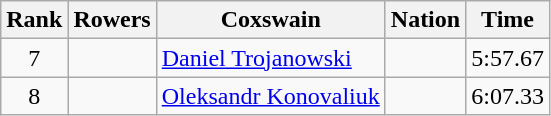<table class="wikitable sortable" style="text-align:center">
<tr>
<th>Rank</th>
<th>Rowers</th>
<th>Coxswain</th>
<th>Nation</th>
<th>Time</th>
</tr>
<tr>
<td>7</td>
<td></td>
<td align=left><a href='#'>Daniel Trojanowski</a></td>
<td align=left></td>
<td>5:57.67</td>
</tr>
<tr>
<td>8</td>
<td></td>
<td align=left><a href='#'>Oleksandr Konovaliuk</a></td>
<td align=left></td>
<td>6:07.33</td>
</tr>
</table>
